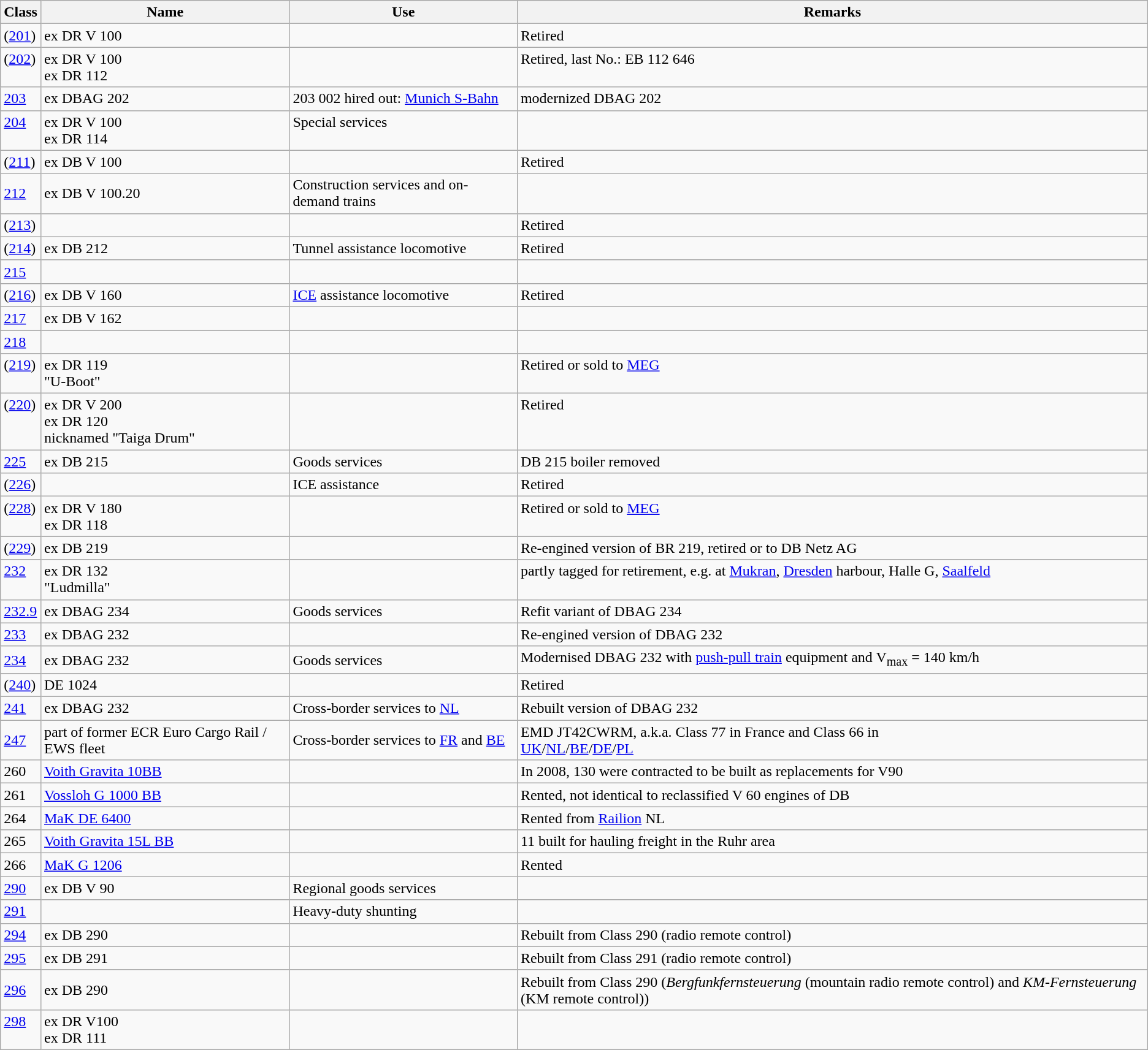<table class="wikitable">
<tr class="backgroundcolor6">
<th>Class</th>
<th>Name</th>
<th>Use</th>
<th>Remarks</th>
</tr>
<tr>
<td>(<a href='#'>201</a>)</td>
<td>ex DR V 100</td>
<td></td>
<td>Retired</td>
</tr>
<tr valign="top">
<td>(<a href='#'>202</a>)</td>
<td>ex DR V 100<br>ex DR 112</td>
<td></td>
<td>Retired, last No.: EB 112 646</td>
</tr>
<tr>
<td><a href='#'>203</a></td>
<td>ex DBAG 202</td>
<td>203 002 hired out: <a href='#'>Munich S-Bahn</a></td>
<td>modernized DBAG 202</td>
</tr>
<tr valign="top">
<td><a href='#'>204</a></td>
<td>ex DR V 100<br>ex DR 114</td>
<td>Special services</td>
<td></td>
</tr>
<tr>
<td>(<a href='#'>211</a>)</td>
<td>ex DB V 100</td>
<td></td>
<td>Retired</td>
</tr>
<tr>
<td><a href='#'>212</a></td>
<td>ex DB V 100.20</td>
<td>Construction services and on-demand trains</td>
<td></td>
</tr>
<tr>
<td>(<a href='#'>213</a>)</td>
<td></td>
<td></td>
<td>Retired</td>
</tr>
<tr>
<td>(<a href='#'>214</a>)</td>
<td>ex DB 212</td>
<td>Tunnel assistance locomotive</td>
<td>Retired</td>
</tr>
<tr>
<td><a href='#'>215</a></td>
<td></td>
<td></td>
<td></td>
</tr>
<tr>
<td>(<a href='#'>216</a>)</td>
<td>ex DB V 160</td>
<td><a href='#'>ICE</a> assistance locomotive</td>
<td>Retired</td>
</tr>
<tr>
<td><a href='#'>217</a></td>
<td>ex DB V 162</td>
<td></td>
<td></td>
</tr>
<tr>
<td><a href='#'>218</a></td>
<td></td>
<td></td>
<td></td>
</tr>
<tr valign="top">
<td>(<a href='#'>219</a>)</td>
<td>ex DR 119<br>"U-Boot"</td>
<td></td>
<td>Retired or sold to <a href='#'>MEG</a></td>
</tr>
<tr valign="top">
<td>(<a href='#'>220</a>)</td>
<td>ex DR V 200<br>ex DR 120<br>nicknamed "Taiga Drum"</td>
<td></td>
<td>Retired</td>
</tr>
<tr>
<td><a href='#'>225</a></td>
<td>ex DB 215</td>
<td>Goods services</td>
<td>DB 215 boiler removed</td>
</tr>
<tr>
<td>(<a href='#'>226</a>)</td>
<td></td>
<td>ICE assistance</td>
<td>Retired</td>
</tr>
<tr valign="top">
<td>(<a href='#'>228</a>)</td>
<td>ex DR V 180<br>ex DR 118</td>
<td></td>
<td>Retired or sold to <a href='#'>MEG</a></td>
</tr>
<tr valign="top">
<td>(<a href='#'>229</a>)</td>
<td>ex DB 219</td>
<td></td>
<td>Re-engined version of BR 219, retired or to DB Netz AG</td>
</tr>
<tr valign="top">
<td><a href='#'>232</a></td>
<td>ex DR 132<br>"Ludmilla"</td>
<td></td>
<td>partly tagged for retirement, e.g. at <a href='#'>Mukran</a>, <a href='#'>Dresden</a> harbour, Halle G, <a href='#'>Saalfeld</a></td>
</tr>
<tr>
<td><a href='#'>232.9</a></td>
<td>ex DBAG 234</td>
<td>Goods services</td>
<td>Refit variant of DBAG 234</td>
</tr>
<tr>
<td><a href='#'>233</a></td>
<td>ex DBAG 232</td>
<td></td>
<td>Re-engined version of DBAG 232</td>
</tr>
<tr>
<td><a href='#'>234</a></td>
<td>ex DBAG 232</td>
<td>Goods services</td>
<td>Modernised DBAG 232 with <a href='#'>push-pull train</a> equipment and V<sub>max</sub> = 140 km/h</td>
</tr>
<tr>
<td>(<a href='#'>240</a>)</td>
<td>DE 1024</td>
<td></td>
<td>Retired</td>
</tr>
<tr>
<td><a href='#'>241</a></td>
<td>ex DBAG 232</td>
<td>Cross-border services to <a href='#'>NL</a></td>
<td>Rebuilt version of DBAG 232</td>
</tr>
<tr>
<td><a href='#'>247</a></td>
<td>part of former ECR Euro Cargo Rail / EWS fleet</td>
<td>Cross-border services to <a href='#'>FR</a> and <a href='#'>BE</a></td>
<td>EMD JT42CWRM, a.k.a. Class 77 in France and Class 66 in<br><a href='#'>UK</a>/<a href='#'>NL</a>/<a href='#'>BE</a>/<a href='#'>DE</a>/<a href='#'>PL</a></td>
</tr>
<tr>
<td>260</td>
<td><a href='#'>Voith Gravita 10BB</a></td>
<td></td>
<td>In 2008, 130 were contracted to be built as replacements for V90</td>
</tr>
<tr>
<td>261</td>
<td><a href='#'>Vossloh G 1000 BB</a></td>
<td></td>
<td>Rented, not identical to reclassified V 60 engines of DB</td>
</tr>
<tr>
<td>264</td>
<td><a href='#'>MaK DE 6400</a></td>
<td></td>
<td>Rented from <a href='#'>Railion</a> NL</td>
</tr>
<tr>
<td>265</td>
<td><a href='#'>Voith Gravita 15L BB</a></td>
<td></td>
<td>11 built for hauling freight in the Ruhr area</td>
</tr>
<tr>
<td>266</td>
<td><a href='#'>MaK G 1206</a></td>
<td></td>
<td>Rented</td>
</tr>
<tr>
<td><a href='#'>290</a></td>
<td>ex DB V 90</td>
<td>Regional goods services</td>
<td></td>
</tr>
<tr>
<td><a href='#'>291</a></td>
<td></td>
<td>Heavy-duty shunting</td>
<td></td>
</tr>
<tr>
<td><a href='#'>294</a></td>
<td>ex DB 290</td>
<td></td>
<td>Rebuilt from Class 290 (radio remote control)</td>
</tr>
<tr>
<td><a href='#'>295</a></td>
<td>ex DB 291</td>
<td></td>
<td>Rebuilt from Class 291 (radio remote control)</td>
</tr>
<tr>
<td><a href='#'>296</a></td>
<td>ex DB 290</td>
<td></td>
<td>Rebuilt from Class 290 (<em>Bergfunkfernsteuerung</em> (mountain radio remote control) and <em>KM-Fernsteuerung</em> (KM remote control))</td>
</tr>
<tr valign="top">
<td><a href='#'>298</a></td>
<td>ex DR V100<br>ex DR 111</td>
<td></td>
<td></td>
</tr>
</table>
